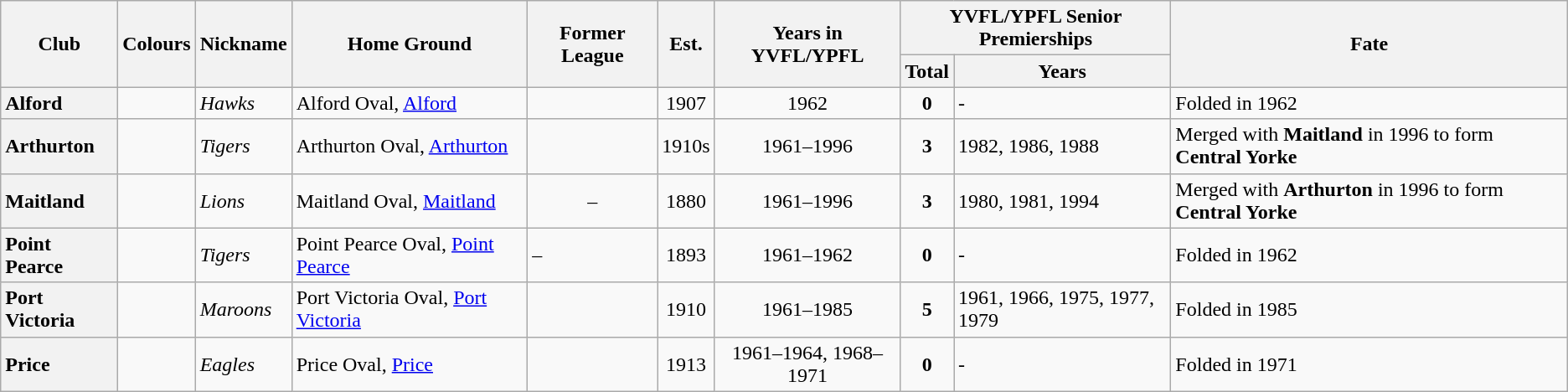<table class="wikitable sortable">
<tr>
<th rowspan="2">Club</th>
<th rowspan="2">Colours</th>
<th rowspan="2">Nickname</th>
<th rowspan="2">Home Ground</th>
<th rowspan="2">Former League</th>
<th rowspan="2">Est.</th>
<th rowspan="2">Years in YVFL/YPFL</th>
<th colspan="2">YVFL/YPFL Senior Premierships</th>
<th rowspan="2">Fate</th>
</tr>
<tr>
<th>Total<br></th>
<th>Years</th>
</tr>
<tr>
<th style="text-align:left">Alford</th>
<td align="center"></td>
<td><em>Hawks</em></td>
<td>Alford Oval, <a href='#'>Alford</a></td>
<td align="center"></td>
<td align="center">1907</td>
<td align="center">1962</td>
<td align="center"><strong>0</strong></td>
<td>-</td>
<td>Folded in 1962</td>
</tr>
<tr>
<th style="text-align:left">Arthurton</th>
<td></td>
<td><em>Tigers</em></td>
<td>Arthurton Oval, <a href='#'>Arthurton</a></td>
<td align="center"></td>
<td align="center">1910s</td>
<td align="center">1961–1996</td>
<td align="center"><strong>3</strong></td>
<td>1982, 1986, 1988</td>
<td>Merged with <strong>Maitland</strong> in 1996 to form <strong>Central Yorke</strong></td>
</tr>
<tr>
<th style="text-align:left">Maitland</th>
<td></td>
<td><em>Lions</em></td>
<td>Maitland Oval, <a href='#'>Maitland</a></td>
<td align="center">–</td>
<td align="center">1880</td>
<td align="center">1961–1996</td>
<td align="center"><strong>3</strong></td>
<td>1980, 1981, 1994</td>
<td>Merged with <strong>Arthurton</strong> in 1996 to form <strong>Central Yorke</strong></td>
</tr>
<tr>
<th style="text-align:left">Point Pearce</th>
<td></td>
<td><em>Tigers</em></td>
<td>Point Pearce Oval, <a href='#'>Point Pearce</a></td>
<td>–</td>
<td align="center">1893</td>
<td align="center">1961–1962</td>
<td align="center"><strong>0</strong></td>
<td>-</td>
<td>Folded in 1962</td>
</tr>
<tr>
<th style="text-align:left">Port Victoria</th>
<td align="center"></td>
<td><em>Maroons</em></td>
<td>Port Victoria Oval, <a href='#'>Port Victoria</a></td>
<td align="center"></td>
<td align="center">1910</td>
<td align="center">1961–1985</td>
<td align="center"><strong>5</strong></td>
<td>1961, 1966, 1975, 1977, 1979</td>
<td>Folded in 1985</td>
</tr>
<tr>
<th style="text-align:left">Price</th>
<td align="center"></td>
<td><em>Eagles</em></td>
<td>Price Oval, <a href='#'>Price</a></td>
<td align="center"></td>
<td align="center">1913</td>
<td align="center">1961–1964, 1968–1971</td>
<td align="center"><strong>0</strong></td>
<td>-</td>
<td>Folded in 1971</td>
</tr>
</table>
